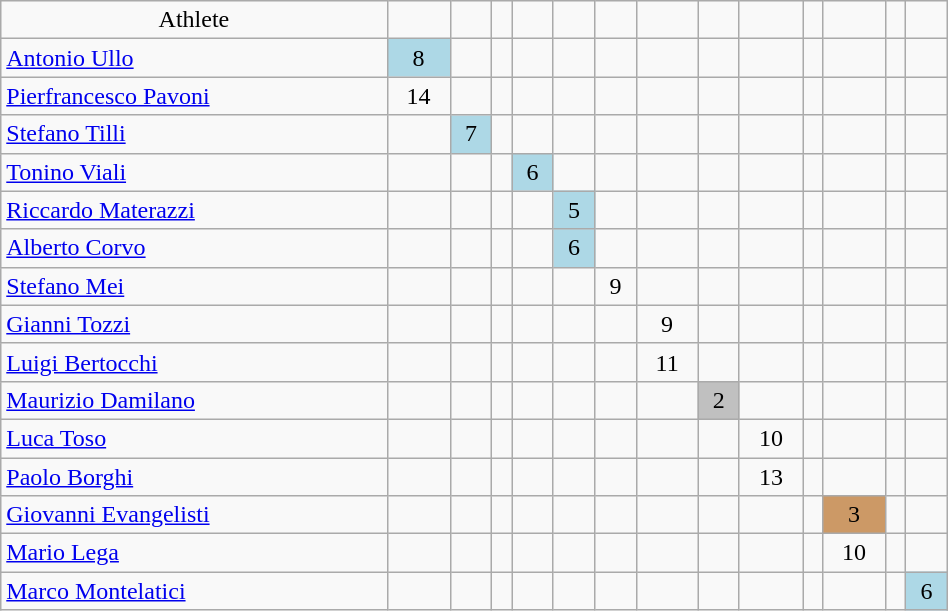<table class="wikitable" style="text-align: center; font-size:100%" width=50%">
<tr>
<td>Athlete</td>
<td></td>
<td></td>
<td></td>
<td></td>
<td></td>
<td></td>
<td></td>
<td></td>
<td></td>
<td></td>
<td></td>
<td></td>
<td></td>
</tr>
<tr>
<td align=left><a href='#'>Antonio Ullo</a></td>
<td bgcolor=lightblue>8</td>
<td></td>
<td></td>
<td></td>
<td></td>
<td></td>
<td></td>
<td></td>
<td></td>
<td></td>
<td></td>
<td></td>
<td></td>
</tr>
<tr>
<td align=left><a href='#'>Pierfrancesco Pavoni</a></td>
<td>14</td>
<td></td>
<td></td>
<td></td>
<td></td>
<td></td>
<td></td>
<td></td>
<td></td>
<td></td>
<td></td>
<td></td>
<td></td>
</tr>
<tr>
<td align=left><a href='#'>Stefano Tilli</a></td>
<td></td>
<td bgcolor=lightblue>7</td>
<td></td>
<td></td>
<td></td>
<td></td>
<td></td>
<td></td>
<td></td>
<td></td>
<td></td>
<td></td>
<td></td>
</tr>
<tr>
<td align=left><a href='#'>Tonino Viali</a></td>
<td></td>
<td></td>
<td></td>
<td bgcolor=lightblue>6</td>
<td></td>
<td></td>
<td></td>
<td></td>
<td></td>
<td></td>
<td></td>
<td></td>
<td></td>
</tr>
<tr>
<td align=left><a href='#'>Riccardo Materazzi</a></td>
<td></td>
<td></td>
<td></td>
<td></td>
<td bgcolor=lightblue>5</td>
<td></td>
<td></td>
<td></td>
<td></td>
<td></td>
<td></td>
<td></td>
<td></td>
</tr>
<tr>
<td align=left><a href='#'>Alberto Corvo</a></td>
<td></td>
<td></td>
<td></td>
<td></td>
<td bgcolor=lightblue>6</td>
<td></td>
<td></td>
<td></td>
<td></td>
<td></td>
<td></td>
<td></td>
<td></td>
</tr>
<tr>
<td align=left><a href='#'>Stefano Mei</a></td>
<td></td>
<td></td>
<td></td>
<td></td>
<td></td>
<td>9</td>
<td></td>
<td></td>
<td></td>
<td></td>
<td></td>
<td></td>
<td></td>
</tr>
<tr>
<td align=left><a href='#'>Gianni Tozzi</a></td>
<td></td>
<td></td>
<td></td>
<td></td>
<td></td>
<td></td>
<td>9</td>
<td></td>
<td></td>
<td></td>
<td></td>
<td></td>
<td></td>
</tr>
<tr>
<td align=left><a href='#'>Luigi Bertocchi</a></td>
<td></td>
<td></td>
<td></td>
<td></td>
<td></td>
<td></td>
<td>11</td>
<td></td>
<td></td>
<td></td>
<td></td>
<td></td>
<td></td>
</tr>
<tr>
<td align=left><a href='#'>Maurizio Damilano</a></td>
<td></td>
<td></td>
<td></td>
<td></td>
<td></td>
<td></td>
<td></td>
<td bgcolor=silver>2</td>
<td></td>
<td></td>
<td></td>
<td></td>
<td></td>
</tr>
<tr>
<td align=left><a href='#'>Luca Toso</a></td>
<td></td>
<td></td>
<td></td>
<td></td>
<td></td>
<td></td>
<td></td>
<td></td>
<td>10</td>
<td></td>
<td></td>
<td></td>
<td></td>
</tr>
<tr>
<td align=left><a href='#'>Paolo Borghi</a></td>
<td></td>
<td></td>
<td></td>
<td></td>
<td></td>
<td></td>
<td></td>
<td></td>
<td>13</td>
<td></td>
<td></td>
<td></td>
<td></td>
</tr>
<tr>
<td align=left><a href='#'>Giovanni Evangelisti</a></td>
<td></td>
<td></td>
<td></td>
<td></td>
<td></td>
<td></td>
<td></td>
<td></td>
<td></td>
<td></td>
<td bgcolor=cc9966>3</td>
<td></td>
<td></td>
</tr>
<tr>
<td align=left><a href='#'>Mario Lega</a></td>
<td></td>
<td></td>
<td></td>
<td></td>
<td></td>
<td></td>
<td></td>
<td></td>
<td></td>
<td></td>
<td>10</td>
<td></td>
<td></td>
</tr>
<tr>
<td align=left><a href='#'>Marco Montelatici</a></td>
<td></td>
<td></td>
<td></td>
<td></td>
<td></td>
<td></td>
<td></td>
<td></td>
<td></td>
<td></td>
<td></td>
<td></td>
<td bgcolor=lightblue>6</td>
</tr>
</table>
